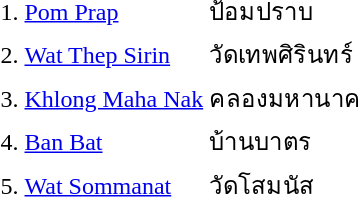<table>
<tr>
<td>1.</td>
<td><a href='#'>Pom Prap</a></td>
<td>ป้อมปราบ</td>
</tr>
<tr>
<td>2.</td>
<td><a href='#'>Wat Thep Sirin</a></td>
<td>วัดเทพศิรินทร์</td>
</tr>
<tr>
<td>3.</td>
<td><a href='#'>Khlong Maha Nak</a></td>
<td>คลองมหานาค</td>
</tr>
<tr>
<td>4.</td>
<td><a href='#'>Ban Bat</a></td>
<td>บ้านบาตร</td>
</tr>
<tr>
<td>5.</td>
<td><a href='#'>Wat Sommanat</a></td>
<td>วัดโสมนัส</td>
</tr>
</table>
